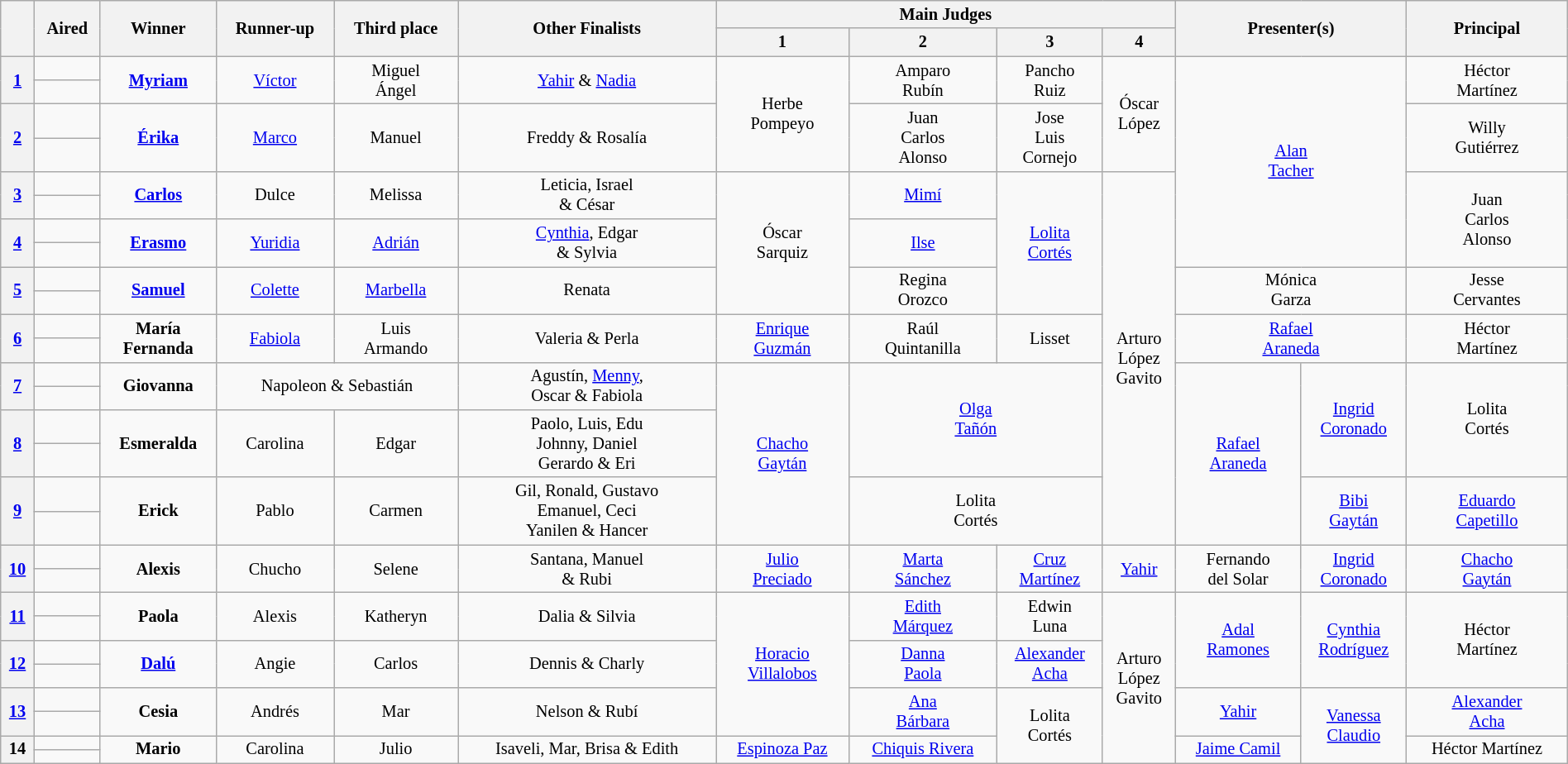<table class="wikitable"  style="text-align:center; font-size:85%; line-height:16px; width:100%;">
<tr>
<th scope="col" rowspan="2"><a href='#'></a></th>
<th scope="col" rowspan="2">Aired</th>
<th scope="col" rowspan="2">Winner</th>
<th scope="col" rowspan="2">Runner-up</th>
<th scope="col" rowspan="2">Third place</th>
<th scope="col" rowspan="2">Other Finalists</th>
<th colspan="4">Main Judges</th>
<th colspan="2" rowspan="2">Presenter(s)</th>
<th scope="col" rowspan="2">Principal</th>
</tr>
<tr>
<th>1</th>
<th>2</th>
<th>3</th>
<th>4</th>
</tr>
<tr>
<th scope="row" rowspan="2"><a href='#'>1</a></th>
<td></td>
<td rowspan="2"><a href='#'><strong>Myriam</strong></a></td>
<td rowspan="2"><a href='#'>Víctor</a></td>
<td rowspan="2">Miguel<br>Ángel</td>
<td rowspan="2"><a href='#'>Yahir</a> & <a href='#'>Nadia</a></td>
<td rowspan="4">Herbe<br>Pompeyo</td>
<td rowspan="2">Amparo<br>Rubín</td>
<td rowspan="2">Pancho<br>Ruiz</td>
<td rowspan="4">Óscar<br>López</td>
<td colspan="2" rowspan="8"><a href='#'>Alan<br>Tacher</a></td>
<td rowspan="2">Héctor<br>Martínez</td>
</tr>
<tr>
<td></td>
</tr>
<tr>
<th scope="row" rowspan="2"><a href='#'>2</a></th>
<td></td>
<td rowspan="2"><a href='#'><strong>Érika</strong></a></td>
<td rowspan="2"><a href='#'>Marco</a></td>
<td rowspan="2">Manuel</td>
<td rowspan="2">Freddy & Rosalía</td>
<td rowspan="2">Juan<br>Carlos<br>Alonso</td>
<td rowspan="2">Jose<br>Luis<br>Cornejo</td>
<td rowspan="2">Willy<br>Gutiérrez</td>
</tr>
<tr>
<td></td>
</tr>
<tr>
<th scope="row" rowspan="2"><a href='#'>3</a></th>
<td></td>
<td rowspan="2"><a href='#'><strong>Carlos</strong></a></td>
<td rowspan="2">Dulce</td>
<td rowspan="2">Melissa</td>
<td rowspan="2">Leticia, Israel<br>& César</td>
<td rowspan="6">Óscar<br>Sarquiz</td>
<td rowspan="2"><a href='#'>Mimí</a></td>
<td rowspan="6"><a href='#'>Lolita<br>Cortés</a></td>
<td rowspan="14">Arturo<br>López<br>Gavito</td>
<td rowspan="4">Juan<br>Carlos<br>Alonso</td>
</tr>
<tr>
<td></td>
</tr>
<tr>
<th scope="row" rowspan="2"><a href='#'>4</a></th>
<td></td>
<td rowspan="2"><a href='#'><strong>Erasmo</strong></a></td>
<td rowspan="2"><a href='#'>Yuridia</a></td>
<td rowspan="2"><a href='#'>Adrián</a></td>
<td rowspan="2"><a href='#'>Cynthia</a>, Edgar<br>& Sylvia</td>
<td rowspan="2"><a href='#'>Ilse</a></td>
</tr>
<tr>
<td></td>
</tr>
<tr>
<th scope="row" rowspan="2"><a href='#'>5</a></th>
<td></td>
<td rowspan="2"><a href='#'><strong>Samuel</strong></a></td>
<td rowspan="2"><a href='#'>Colette</a></td>
<td rowspan="2"><a href='#'>Marbella</a></td>
<td rowspan="2">Renata</td>
<td rowspan="2">Regina<br>Orozco</td>
<td colspan="2" rowspan="2">Mónica<br>Garza</td>
<td rowspan="2">Jesse<br>Cervantes</td>
</tr>
<tr>
<td></td>
</tr>
<tr>
<th scope="row" rowspan="2"><a href='#'>6</a></th>
<td></td>
<td rowspan="2"><strong>María<br>Fernanda</strong></td>
<td rowspan="2"><a href='#'>Fabiola</a></td>
<td rowspan="2">Luis<br>Armando</td>
<td rowspan="2">Valeria & Perla</td>
<td rowspan="2"><a href='#'>Enrique<br>Guzmán</a></td>
<td rowspan="2">Raúl<br>Quintanilla</td>
<td rowspan="2">Lisset</td>
<td colspan="2" rowspan="2"><a href='#'>Rafael<br>Araneda</a></td>
<td rowspan="2">Héctor<br>Martínez</td>
</tr>
<tr>
<td></td>
</tr>
<tr>
<th scope="row" rowspan="2"><a href='#'>7</a></th>
<td></td>
<td rowspan="2"><strong>Giovanna</strong></td>
<td colspan="2" rowspan="2">Napoleon & Sebastián</td>
<td rowspan="2">Agustín, <a href='#'>Menny</a>,<br>Oscar & Fabiola</td>
<td rowspan="6"><a href='#'>Chacho<br>Gaytán</a></td>
<td rowspan="4" colspan="2"><a href='#'>Olga<br>Tañón</a></td>
<td rowspan="6"><a href='#'>Rafael<br>Araneda</a></td>
<td rowspan="4"><a href='#'>Ingrid<br>Coronado</a></td>
<td rowspan="4">Lolita<br>Cortés</td>
</tr>
<tr>
<td></td>
</tr>
<tr>
<th scope="row" rowspan="2"><a href='#'>8</a></th>
<td></td>
<td rowspan="2"><strong>Esmeralda</strong></td>
<td rowspan="2">Carolina</td>
<td rowspan="2">Edgar</td>
<td rowspan="2">Paolo, Luis, Edu<br>Johnny, Daniel<br>Gerardo & Eri</td>
</tr>
<tr>
<td></td>
</tr>
<tr>
<th scope="row" rowspan="2"><a href='#'>9</a></th>
<td></td>
<td rowspan="2"><strong>Erick</strong></td>
<td rowspan="2">Pablo</td>
<td rowspan="2">Carmen</td>
<td rowspan="2">Gil, Ronald, Gustavo<br>Emanuel, Ceci<br>Yanilen & Hancer</td>
<td rowspan="2" colspan="2">Lolita<br>Cortés</td>
<td rowspan="2"><a href='#'>Bibi<br>Gaytán</a></td>
<td rowspan="2"><a href='#'>Eduardo<br>Capetillo</a></td>
</tr>
<tr>
<td></td>
</tr>
<tr>
<th scope="row" rowspan="2"><a href='#'>10</a></th>
<td></td>
<td rowspan="2"><strong>Alexis</strong></td>
<td rowspan="2">Chucho</td>
<td rowspan="2">Selene</td>
<td rowspan="2">Santana, Manuel<br>& Rubi</td>
<td rowspan="2"><a href='#'>Julio<br>Preciado</a></td>
<td rowspan="2"><a href='#'>Marta<br>Sánchez</a></td>
<td rowspan="2"><a href='#'>Cruz<br>Martínez</a></td>
<td rowspan="2"><a href='#'>Yahir</a></td>
<td rowspan="2">Fernando<br>del Solar</td>
<td rowspan="2"><a href='#'>Ingrid<br>Coronado</a></td>
<td rowspan="2"><a href='#'>Chacho<br>Gaytán</a></td>
</tr>
<tr>
<td></td>
</tr>
<tr>
<th scope="row" rowspan="2"><a href='#'>11</a></th>
<td></td>
<td rowspan="2"><strong>Paola</strong></td>
<td rowspan="2">Alexis</td>
<td rowspan="2">Katheryn</td>
<td rowspan="2">Dalia & Silvia</td>
<td rowspan="6"><a href='#'>Horacio<br>Villalobos</a></td>
<td rowspan="2"><a href='#'>Edith<br>Márquez</a></td>
<td rowspan="2">Edwin<br>Luna</td>
<td rowspan="8">Arturo<br>López<br>Gavito</td>
<td rowspan="4"><a href='#'>Adal<br>Ramones</a></td>
<td rowspan="4"><a href='#'>Cynthia<br>Rodríguez</a></td>
<td rowspan="4">Héctor<br>Martínez</td>
</tr>
<tr>
<td></td>
</tr>
<tr>
<th scope="row" rowspan="2"><a href='#'>12</a></th>
<td></td>
<td rowspan="2"><strong><a href='#'>Dalú</a></strong></td>
<td rowspan="2">Angie</td>
<td rowspan="2">Carlos</td>
<td rowspan="2">Dennis & Charly</td>
<td rowspan="2"><a href='#'>Danna<br>Paola</a></td>
<td rowspan="2"><a href='#'>Alexander<br>Acha</a></td>
</tr>
<tr>
<td></td>
</tr>
<tr>
<th scope="row" rowspan="2"><a href='#'>13</a></th>
<td></td>
<td rowspan="2"><strong>Cesia</strong></td>
<td rowspan="2">Andrés</td>
<td rowspan="2">Mar</td>
<td rowspan="2">Nelson & Rubí</td>
<td rowspan="2"><a href='#'>Ana<br>Bárbara</a></td>
<td rowspan="4">Lolita<br>Cortés</td>
<td rowspan="2"><a href='#'>Yahir</a></td>
<td rowspan="4"><a href='#'>Vanessa<br>Claudio</a></td>
<td rowspan="2"><a href='#'>Alexander<br>Acha</a></td>
</tr>
<tr>
<td></td>
</tr>
<tr>
<th rowspan="2">14</th>
<td></td>
<td rowspan="2"><strong>Mario</strong></td>
<td rowspan="2">Carolina</td>
<td rowspan="2">Julio</td>
<td rowspan="2">Isaveli, Mar, Brisa & Edith</td>
<td rowspan="2"><a href='#'>Espinoza Paz</a></td>
<td rowspan="2"><a href='#'>Chiquis Rivera</a></td>
<td rowspan="2"><a href='#'>Jaime Camil</a></td>
<td rowspan="2">Héctor Martínez</td>
</tr>
<tr>
<td></td>
</tr>
</table>
